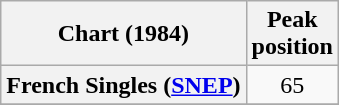<table class="wikitable sortable plainrowheaders" style="text-align:center">
<tr>
<th>Chart (1984)</th>
<th>Peak<br>position</th>
</tr>
<tr>
<th scope="row">French Singles (<a href='#'>SNEP</a>)</th>
<td align="center">65</td>
</tr>
<tr>
</tr>
</table>
